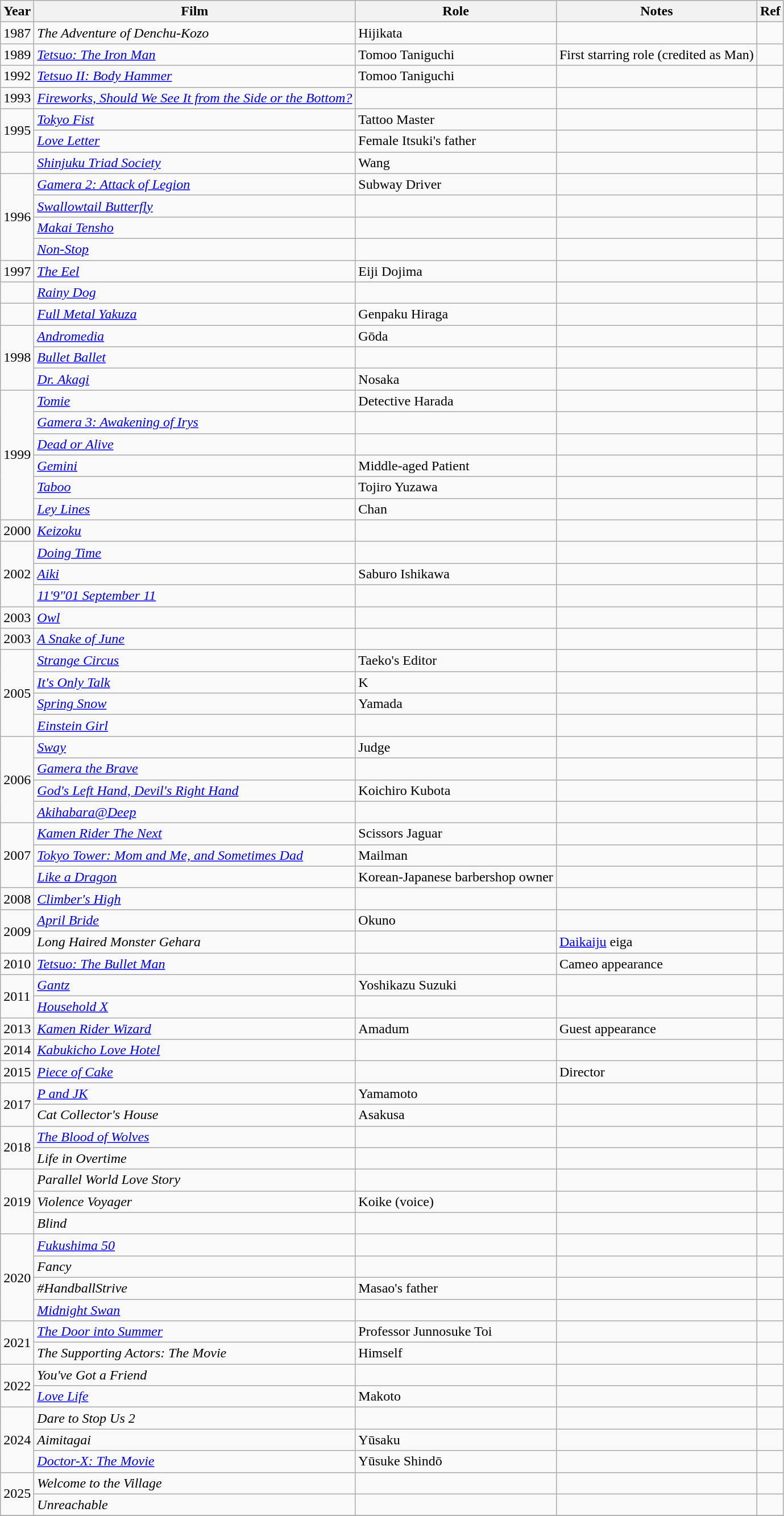<table class="wikitable">
<tr>
<th>Year</th>
<th>Film</th>
<th>Role</th>
<th>Notes</th>
<th>Ref</th>
</tr>
<tr>
<td>1987</td>
<td><em>The Adventure of Denchu-Kozo</em></td>
<td>Hijikata</td>
<td></td>
<td></td>
</tr>
<tr>
<td>1989</td>
<td><em><a href='#'>Tetsuo: The Iron Man</a></em></td>
<td>Tomoo Taniguchi</td>
<td>First starring role (credited as Man)</td>
<td></td>
</tr>
<tr>
<td>1992</td>
<td><em><a href='#'>Tetsuo II: Body Hammer</a></em></td>
<td>Tomoo Taniguchi</td>
<td></td>
<td></td>
</tr>
<tr>
<td>1993</td>
<td><a href='#'><em>Fireworks, Should We See It from the Side or the Bottom?</em></a></td>
<td></td>
<td></td>
<td></td>
</tr>
<tr>
<td rowspan="2">1995</td>
<td><em><a href='#'>Tokyo Fist</a></em></td>
<td>Tattoo Master</td>
<td></td>
<td></td>
</tr>
<tr>
<td><a href='#'><em>Love Letter</em></a></td>
<td>Female Itsuki's father</td>
<td></td>
<td></td>
</tr>
<tr>
<td></td>
<td><em><a href='#'>Shinjuku Triad Society</a></em></td>
<td>Wang</td>
<td></td>
<td></td>
</tr>
<tr>
<td rowspan="4">1996</td>
<td><em><a href='#'>Gamera 2: Attack of Legion</a></em></td>
<td>Subway Driver</td>
<td></td>
<td></td>
</tr>
<tr>
<td><a href='#'><em>Swallowtail Butterfly</em></a></td>
<td></td>
<td></td>
<td></td>
</tr>
<tr>
<td><em><a href='#'>Makai Tensho</a></em></td>
<td></td>
<td></td>
<td></td>
</tr>
<tr>
<td><em><a href='#'>Non-Stop</a></em></td>
<td></td>
<td></td>
<td></td>
</tr>
<tr>
<td>1997</td>
<td><a href='#'><em>The Eel</em></a></td>
<td>Eiji Dojima</td>
<td></td>
<td></td>
</tr>
<tr>
<td></td>
<td><em><a href='#'>Rainy Dog</a></em></td>
<td></td>
<td></td>
<td></td>
</tr>
<tr>
<td></td>
<td><em><a href='#'>Full Metal Yakuza</a></em></td>
<td>Genpaku Hiraga</td>
<td></td>
<td></td>
</tr>
<tr>
<td rowspan="3">1998</td>
<td><em><a href='#'>Andromedia</a></em></td>
<td>Gōda</td>
<td></td>
<td></td>
</tr>
<tr>
<td><em><a href='#'>Bullet Ballet</a></em></td>
<td></td>
<td></td>
<td></td>
</tr>
<tr>
<td><em><a href='#'>Dr. Akagi</a></em></td>
<td>Nosaka</td>
<td></td>
<td></td>
</tr>
<tr>
<td rowspan="6">1999</td>
<td><a href='#'><em>Tomie</em></a></td>
<td>Detective Harada</td>
<td></td>
<td></td>
</tr>
<tr>
<td><em><a href='#'>Gamera 3: Awakening of Irys</a></em></td>
<td></td>
<td></td>
<td></td>
</tr>
<tr>
<td><a href='#'><em>Dead or Alive</em></a></td>
<td></td>
<td></td>
<td></td>
</tr>
<tr>
<td><a href='#'><em>Gemini</em></a></td>
<td>Middle-aged Patient</td>
<td></td>
<td></td>
</tr>
<tr>
<td><a href='#'><em>Taboo</em></a></td>
<td>Tojiro Yuzawa</td>
<td></td>
<td></td>
</tr>
<tr>
<td><a href='#'><em>Ley Lines</em></a></td>
<td>Chan</td>
<td></td>
<td></td>
</tr>
<tr>
<td>2000</td>
<td><em><a href='#'>Keizoku</a></em></td>
<td></td>
<td></td>
<td></td>
</tr>
<tr>
<td rowspan="3">2002</td>
<td><a href='#'><em>Doing Time</em></a></td>
<td></td>
<td></td>
<td></td>
</tr>
<tr>
<td><a href='#'><em>Aiki</em></a></td>
<td>Saburo Ishikawa</td>
<td></td>
<td></td>
</tr>
<tr>
<td><em><a href='#'>11'9"01 September 11</a></em></td>
<td></td>
<td></td>
<td></td>
</tr>
<tr>
<td>2003</td>
<td><a href='#'><em>Owl</em></a></td>
<td></td>
<td></td>
<td></td>
</tr>
<tr>
<td>2003</td>
<td><em><a href='#'>A Snake of June</a></em></td>
<td></td>
<td></td>
<td></td>
</tr>
<tr>
<td rowspan="4">2005</td>
<td><em><a href='#'>Strange Circus</a></em></td>
<td>Taeko's Editor</td>
<td></td>
<td></td>
</tr>
<tr>
<td><em><a href='#'>It's Only Talk</a></em></td>
<td>K</td>
<td></td>
<td></td>
</tr>
<tr>
<td><a href='#'><em>Spring Snow</em></a></td>
<td>Yamada</td>
<td></td>
<td></td>
</tr>
<tr>
<td><em><a href='#'>Einstein Girl</a></em></td>
<td></td>
<td></td>
<td></td>
</tr>
<tr>
<td rowspan="4">2006</td>
<td><a href='#'><em>Sway</em></a></td>
<td>Judge</td>
<td></td>
<td></td>
</tr>
<tr>
<td><em><a href='#'>Gamera the Brave</a></em></td>
<td></td>
<td></td>
<td></td>
</tr>
<tr>
<td><em><a href='#'>God's Left Hand, Devil's Right Hand</a></em></td>
<td>Koichiro Kubota</td>
<td></td>
<td></td>
</tr>
<tr>
<td><em><a href='#'>Akihabara@Deep</a></em></td>
<td></td>
<td></td>
<td></td>
</tr>
<tr>
<td rowspan="3">2007</td>
<td><em><a href='#'>Kamen Rider The Next</a></em></td>
<td>Scissors Jaguar</td>
<td></td>
<td></td>
</tr>
<tr>
<td><em><a href='#'>Tokyo Tower: Mom and Me, and Sometimes Dad</a></em></td>
<td>Mailman</td>
<td></td>
<td></td>
</tr>
<tr>
<td><em><a href='#'>Like a Dragon</a></em></td>
<td>Korean-Japanese barbershop owner</td>
<td></td>
<td></td>
</tr>
<tr>
<td>2008</td>
<td><em><a href='#'>Climber's High</a></em></td>
<td></td>
<td></td>
<td></td>
</tr>
<tr>
<td rowspan="2">2009</td>
<td><em><a href='#'>April Bride</a></em></td>
<td>Okuno</td>
<td></td>
<td></td>
</tr>
<tr>
<td><em>Long Haired Monster Gehara</em></td>
<td></td>
<td><a href='#'>Daikaiju</a> eiga</td>
<td></td>
</tr>
<tr>
<td>2010</td>
<td><em><a href='#'>Tetsuo: The Bullet Man</a></em></td>
<td></td>
<td>Cameo appearance</td>
<td></td>
</tr>
<tr>
<td rowspan="2">2011</td>
<td><em><a href='#'>Gantz</a></em></td>
<td>Yoshikazu Suzuki</td>
<td></td>
<td></td>
</tr>
<tr>
<td><em><a href='#'>Household X</a></em></td>
<td></td>
<td></td>
<td></td>
</tr>
<tr>
<td>2013</td>
<td><em><a href='#'>Kamen Rider Wizard</a></em></td>
<td>Amadum</td>
<td>Guest appearance</td>
<td></td>
</tr>
<tr>
<td>2014</td>
<td><em><a href='#'>Kabukicho Love Hotel</a></em></td>
<td></td>
<td></td>
<td></td>
</tr>
<tr>
<td>2015</td>
<td><a href='#'><em>Piece of Cake</em></a></td>
<td></td>
<td>Director</td>
<td></td>
</tr>
<tr>
<td rowspan="2">2017</td>
<td><em><a href='#'>P and JK</a></em></td>
<td>Yamamoto</td>
<td></td>
<td></td>
</tr>
<tr>
<td><em>Cat Collector's House</em></td>
<td>Asakusa</td>
<td></td>
<td></td>
</tr>
<tr>
<td rowspan="2">2018</td>
<td><em><a href='#'>The Blood of Wolves</a></em></td>
<td></td>
<td></td>
<td></td>
</tr>
<tr>
<td><em>Life in Overtime</em></td>
<td></td>
<td></td>
<td></td>
</tr>
<tr>
<td rowspan="3">2019</td>
<td><em>Parallel World Love Story</em></td>
<td></td>
<td></td>
<td></td>
</tr>
<tr>
<td><em>Violence Voyager</em></td>
<td>Koike (voice)</td>
<td></td>
<td></td>
</tr>
<tr>
<td><em>Blind</em></td>
<td></td>
<td></td>
<td></td>
</tr>
<tr>
<td rowspan="4">2020</td>
<td><a href='#'><em>Fukushima 50</em></a></td>
<td></td>
<td></td>
<td></td>
</tr>
<tr>
<td><em>Fancy</em></td>
<td></td>
<td></td>
<td></td>
</tr>
<tr>
<td><em>#HandballStrive</em></td>
<td>Masao's father</td>
<td></td>
<td></td>
</tr>
<tr>
<td><em><a href='#'>Midnight Swan</a></em></td>
<td></td>
<td></td>
<td></td>
</tr>
<tr>
<td rowspan="2">2021</td>
<td><em><a href='#'>The Door into Summer</a></em></td>
<td>Professor Junnosuke Toi</td>
<td></td>
<td></td>
</tr>
<tr>
<td><em>The Supporting Actors: The Movie</em></td>
<td>Himself</td>
<td></td>
<td></td>
</tr>
<tr>
<td rowspan="2">2022</td>
<td><em>You've Got a Friend</em></td>
<td></td>
<td></td>
<td></td>
</tr>
<tr>
<td><em><a href='#'>Love Life</a></em></td>
<td>Makoto</td>
<td></td>
<td></td>
</tr>
<tr>
<td rowspan=3>2024</td>
<td><em>Dare to Stop Us 2</em></td>
<td></td>
<td></td>
<td></td>
</tr>
<tr>
<td><em>Aimitagai</em></td>
<td>Yūsaku</td>
<td></td>
<td></td>
</tr>
<tr>
<td><em><a href='#'>Doctor-X: The Movie</a></em></td>
<td>Yūsuke Shindō</td>
<td></td>
<td></td>
</tr>
<tr>
<td rowspan="2">2025</td>
<td><em>Welcome to the Village</em></td>
<td></td>
<td></td>
<td></td>
</tr>
<tr>
<td><em>Unreachable</em></td>
<td></td>
<td></td>
<td></td>
</tr>
<tr>
</tr>
</table>
